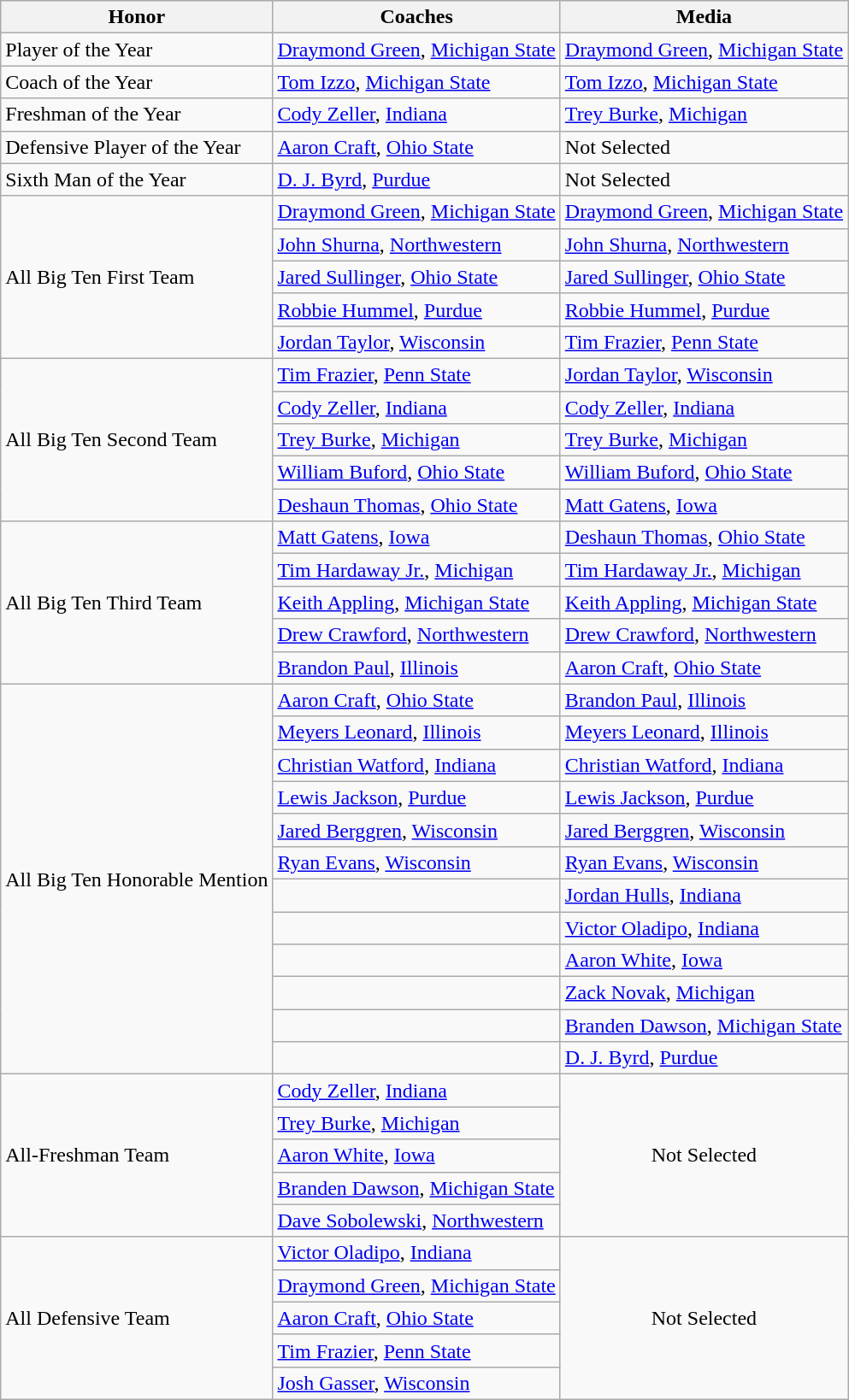<table class="wikitable" border="1">
<tr>
<th>Honor</th>
<th>Coaches</th>
<th>Media</th>
</tr>
<tr>
<td>Player of the Year</td>
<td><a href='#'>Draymond Green</a>, <a href='#'>Michigan State</a></td>
<td><a href='#'>Draymond Green</a>, <a href='#'>Michigan State</a></td>
</tr>
<tr>
<td>Coach of the Year</td>
<td><a href='#'>Tom Izzo</a>, <a href='#'>Michigan State</a></td>
<td><a href='#'>Tom Izzo</a>, <a href='#'>Michigan State</a></td>
</tr>
<tr>
<td>Freshman of the Year</td>
<td><a href='#'>Cody Zeller</a>, <a href='#'>Indiana</a></td>
<td><a href='#'>Trey Burke</a>, <a href='#'>Michigan</a></td>
</tr>
<tr>
<td>Defensive Player of the Year</td>
<td><a href='#'>Aaron Craft</a>, <a href='#'>Ohio State</a></td>
<td>Not Selected</td>
</tr>
<tr>
<td>Sixth Man of the Year</td>
<td><a href='#'>D. J. Byrd</a>, <a href='#'>Purdue</a></td>
<td>Not Selected</td>
</tr>
<tr>
<td rowspan=5 valign=middle>All Big Ten First Team</td>
<td><a href='#'>Draymond Green</a>, <a href='#'>Michigan State</a></td>
<td><a href='#'>Draymond Green</a>, <a href='#'>Michigan State</a></td>
</tr>
<tr>
<td><a href='#'>John Shurna</a>, <a href='#'>Northwestern</a></td>
<td><a href='#'>John Shurna</a>, <a href='#'>Northwestern</a></td>
</tr>
<tr>
<td><a href='#'>Jared Sullinger</a>, <a href='#'>Ohio State</a></td>
<td><a href='#'>Jared Sullinger</a>, <a href='#'>Ohio State</a></td>
</tr>
<tr>
<td><a href='#'>Robbie Hummel</a>, <a href='#'>Purdue</a></td>
<td><a href='#'>Robbie Hummel</a>, <a href='#'>Purdue</a></td>
</tr>
<tr>
<td><a href='#'>Jordan Taylor</a>, <a href='#'>Wisconsin</a></td>
<td><a href='#'>Tim Frazier</a>, <a href='#'>Penn State</a></td>
</tr>
<tr>
<td rowspan=5 valign=middle>All Big Ten Second Team</td>
<td><a href='#'>Tim Frazier</a>, <a href='#'>Penn State</a></td>
<td><a href='#'>Jordan Taylor</a>, <a href='#'>Wisconsin</a></td>
</tr>
<tr>
<td><a href='#'>Cody Zeller</a>, <a href='#'>Indiana</a></td>
<td><a href='#'>Cody Zeller</a>, <a href='#'>Indiana</a></td>
</tr>
<tr>
<td><a href='#'>Trey Burke</a>, <a href='#'>Michigan</a></td>
<td><a href='#'>Trey Burke</a>, <a href='#'>Michigan</a></td>
</tr>
<tr>
<td><a href='#'>William Buford</a>, <a href='#'>Ohio State</a></td>
<td><a href='#'>William Buford</a>, <a href='#'>Ohio State</a></td>
</tr>
<tr>
<td><a href='#'>Deshaun Thomas</a>, <a href='#'>Ohio State</a></td>
<td><a href='#'>Matt Gatens</a>, <a href='#'>Iowa</a></td>
</tr>
<tr>
<td rowspan=5 valign=middle>All Big Ten Third Team</td>
<td><a href='#'>Matt Gatens</a>, <a href='#'>Iowa</a></td>
<td><a href='#'>Deshaun Thomas</a>, <a href='#'>Ohio State</a></td>
</tr>
<tr>
<td><a href='#'>Tim Hardaway Jr.</a>, <a href='#'>Michigan</a></td>
<td><a href='#'>Tim Hardaway Jr.</a>, <a href='#'>Michigan</a></td>
</tr>
<tr>
<td><a href='#'>Keith Appling</a>, <a href='#'>Michigan State</a></td>
<td><a href='#'>Keith Appling</a>, <a href='#'>Michigan State</a></td>
</tr>
<tr>
<td><a href='#'>Drew Crawford</a>, <a href='#'>Northwestern</a></td>
<td><a href='#'>Drew Crawford</a>, <a href='#'>Northwestern</a></td>
</tr>
<tr>
<td><a href='#'>Brandon Paul</a>, <a href='#'>Illinois</a></td>
<td><a href='#'>Aaron Craft</a>, <a href='#'>Ohio State</a></td>
</tr>
<tr>
<td rowspan=12 valign=middle>All Big Ten Honorable Mention</td>
<td><a href='#'>Aaron Craft</a>, <a href='#'>Ohio State</a></td>
<td><a href='#'>Brandon Paul</a>, <a href='#'>Illinois</a></td>
</tr>
<tr>
<td><a href='#'>Meyers Leonard</a>, <a href='#'>Illinois</a></td>
<td><a href='#'>Meyers Leonard</a>, <a href='#'>Illinois</a></td>
</tr>
<tr>
<td><a href='#'>Christian Watford</a>, <a href='#'>Indiana</a></td>
<td><a href='#'>Christian Watford</a>, <a href='#'>Indiana</a></td>
</tr>
<tr>
<td><a href='#'>Lewis Jackson</a>, <a href='#'>Purdue</a></td>
<td><a href='#'>Lewis Jackson</a>, <a href='#'>Purdue</a></td>
</tr>
<tr>
<td><a href='#'>Jared Berggren</a>, <a href='#'>Wisconsin</a></td>
<td><a href='#'>Jared Berggren</a>, <a href='#'>Wisconsin</a></td>
</tr>
<tr>
<td><a href='#'>Ryan Evans</a>, <a href='#'>Wisconsin</a></td>
<td><a href='#'>Ryan Evans</a>, <a href='#'>Wisconsin</a></td>
</tr>
<tr>
<td></td>
<td><a href='#'>Jordan Hulls</a>, <a href='#'>Indiana</a></td>
</tr>
<tr>
<td></td>
<td><a href='#'>Victor Oladipo</a>, <a href='#'>Indiana</a></td>
</tr>
<tr>
<td></td>
<td><a href='#'>Aaron White</a>, <a href='#'>Iowa</a></td>
</tr>
<tr>
<td></td>
<td><a href='#'>Zack Novak</a>, <a href='#'>Michigan</a></td>
</tr>
<tr>
<td></td>
<td><a href='#'>Branden Dawson</a>, <a href='#'>Michigan State</a></td>
</tr>
<tr>
<td></td>
<td><a href='#'>D. J. Byrd</a>, <a href='#'>Purdue</a></td>
</tr>
<tr>
<td rowspan=5 valign=middle>All-Freshman Team</td>
<td><a href='#'>Cody Zeller</a>, <a href='#'>Indiana</a></td>
<td rowspan=5 colspan=1 align=center>Not Selected</td>
</tr>
<tr>
<td><a href='#'>Trey Burke</a>, <a href='#'>Michigan</a></td>
</tr>
<tr>
<td><a href='#'>Aaron White</a>, <a href='#'>Iowa</a></td>
</tr>
<tr>
<td><a href='#'>Branden Dawson</a>, <a href='#'>Michigan State</a></td>
</tr>
<tr>
<td><a href='#'>Dave Sobolewski</a>, <a href='#'>Northwestern</a></td>
</tr>
<tr>
<td rowspan=5 valign=middle>All Defensive Team</td>
<td><a href='#'>Victor Oladipo</a>, <a href='#'>Indiana</a></td>
<td rowspan=5 colspan=1 align=center>Not Selected</td>
</tr>
<tr>
<td><a href='#'>Draymond Green</a>, <a href='#'>Michigan State</a></td>
</tr>
<tr>
<td><a href='#'>Aaron Craft</a>, <a href='#'>Ohio State</a></td>
</tr>
<tr>
<td><a href='#'>Tim Frazier</a>, <a href='#'>Penn State</a></td>
</tr>
<tr>
<td><a href='#'>Josh Gasser</a>, <a href='#'>Wisconsin</a></td>
</tr>
</table>
